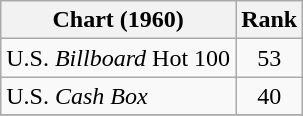<table class="wikitable">
<tr>
<th>Chart (1960)</th>
<th>Rank</th>
</tr>
<tr>
<td>U.S. <em>Billboard</em> Hot 100</td>
<td style="text-align:center;">53</td>
</tr>
<tr>
<td>U.S. <em>Cash Box</em></td>
<td style="text-align:center;">40</td>
</tr>
<tr>
</tr>
</table>
